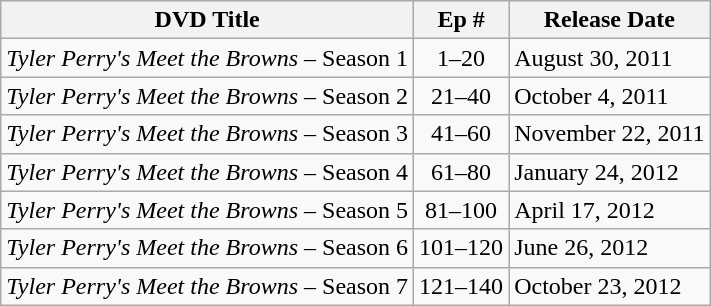<table class="wikitable">
<tr>
<th>DVD Title</th>
<th>Ep #</th>
<th>Release Date</th>
</tr>
<tr>
<td><em>Tyler Perry's Meet the Browns</em> – Season 1</td>
<td style="text-align:center;">1–20</td>
<td>August 30, 2011</td>
</tr>
<tr>
<td><em>Tyler Perry's Meet the Browns</em> – Season 2</td>
<td style="text-align:center;">21–40</td>
<td>October 4, 2011</td>
</tr>
<tr>
<td><em>Tyler Perry's Meet the Browns</em> – Season 3</td>
<td style="text-align:center;">41–60</td>
<td>November 22, 2011</td>
</tr>
<tr>
<td><em>Tyler Perry's Meet the Browns</em> – Season 4</td>
<td style="text-align:center;">61–80</td>
<td>January 24, 2012</td>
</tr>
<tr>
<td><em>Tyler Perry's Meet the Browns</em> – Season 5</td>
<td style="text-align:center;">81–100</td>
<td>April 17, 2012</td>
</tr>
<tr>
<td><em>Tyler Perry's Meet the Browns</em> – Season 6</td>
<td style="text-align:center;">101–120</td>
<td>June 26, 2012</td>
</tr>
<tr>
<td><em>Tyler Perry's Meet the Browns</em> – Season 7</td>
<td style="text-align:center;">121–140</td>
<td>October 23, 2012</td>
</tr>
</table>
